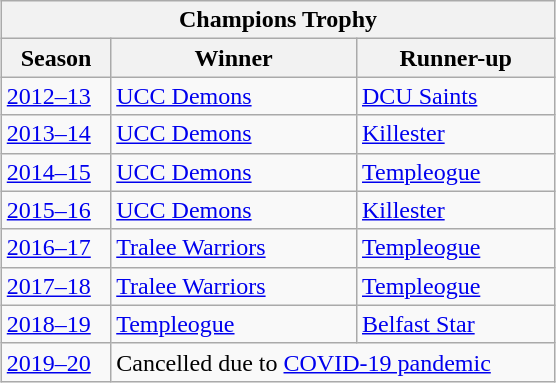<table class="wikitable" width="370px" style="float:left; margin-left:1px;" style="text-align:center">
<tr>
<th colspan=3>Champions Trophy</th>
</tr>
<tr>
<th>Season</th>
<th>Winner</th>
<th>Runner-up</th>
</tr>
<tr>
<td><a href='#'>2012–13</a></td>
<td><a href='#'>UCC Demons</a></td>
<td><a href='#'>DCU Saints</a></td>
</tr>
<tr>
<td><a href='#'>2013–14</a></td>
<td><a href='#'>UCC Demons</a></td>
<td><a href='#'>Killester</a></td>
</tr>
<tr>
<td><a href='#'>2014–15</a></td>
<td><a href='#'>UCC Demons</a></td>
<td><a href='#'>Templeogue</a></td>
</tr>
<tr>
<td><a href='#'>2015–16</a></td>
<td><a href='#'>UCC Demons</a></td>
<td><a href='#'>Killester</a></td>
</tr>
<tr>
<td><a href='#'>2016–17</a></td>
<td><a href='#'>Tralee Warriors</a></td>
<td><a href='#'>Templeogue</a></td>
</tr>
<tr>
<td><a href='#'>2017–18</a></td>
<td><a href='#'>Tralee Warriors</a></td>
<td><a href='#'>Templeogue</a></td>
</tr>
<tr>
<td><a href='#'>2018–19</a></td>
<td><a href='#'>Templeogue</a></td>
<td><a href='#'>Belfast Star</a></td>
</tr>
<tr>
<td><a href='#'>2019–20</a></td>
<td colspan=2>Cancelled due to <a href='#'>COVID-19 pandemic</a></td>
</tr>
</table>
